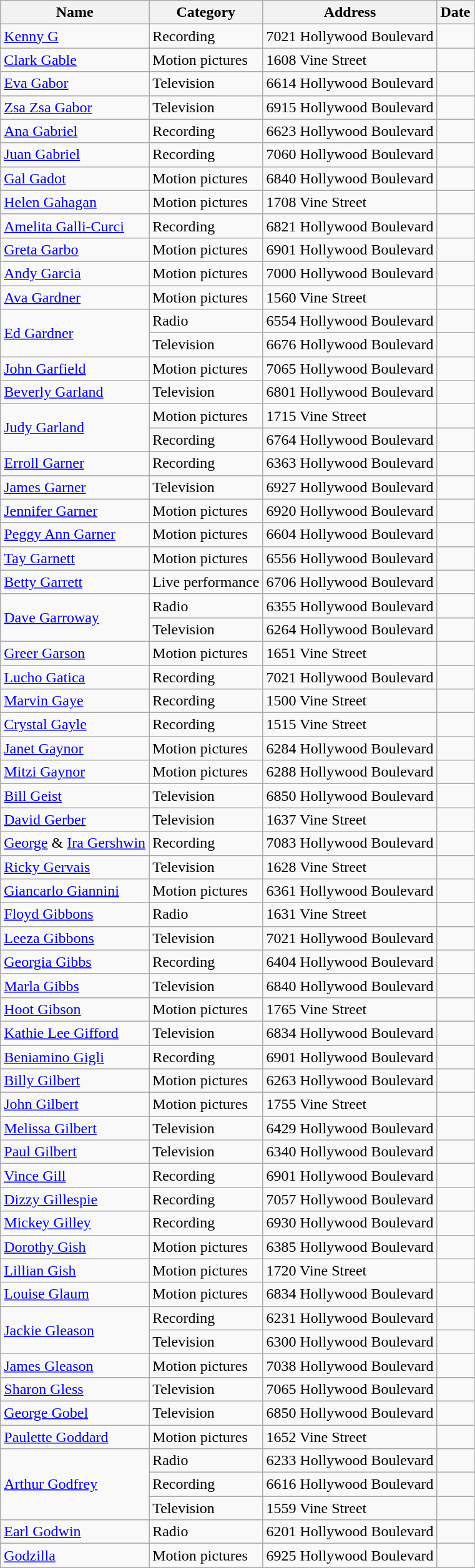<table class="wikitable sortable" style="font-size: 100%;">
<tr>
<th>Name</th>
<th>Category</th>
<th>Address</th>
<th>Date</th>
</tr>
<tr>
<td><a href='#'>Kenny G</a></td>
<td>Recording</td>
<td>7021 Hollywood Boulevard</td>
<td></td>
</tr>
<tr>
<td><a href='#'>Clark Gable</a></td>
<td>Motion pictures</td>
<td>1608 Vine Street</td>
<td></td>
</tr>
<tr>
<td><a href='#'>Eva Gabor</a></td>
<td>Television</td>
<td>6614 Hollywood Boulevard</td>
<td></td>
</tr>
<tr>
<td><a href='#'>Zsa Zsa Gabor</a></td>
<td>Television</td>
<td>6915 Hollywood Boulevard</td>
<td></td>
</tr>
<tr>
<td><a href='#'>Ana Gabriel</a></td>
<td>Recording</td>
<td>6623 Hollywood Boulevard</td>
<td></td>
</tr>
<tr>
<td><a href='#'>Juan Gabriel</a></td>
<td>Recording</td>
<td>7060 Hollywood Boulevard</td>
<td></td>
</tr>
<tr>
<td><a href='#'>Gal Gadot</a></td>
<td>Motion pictures</td>
<td>6840 Hollywood Boulevard</td>
<td></td>
</tr>
<tr>
<td><a href='#'>Helen Gahagan</a></td>
<td>Motion pictures</td>
<td>1708 Vine Street</td>
<td></td>
</tr>
<tr>
<td><a href='#'>Amelita Galli-Curci</a></td>
<td>Recording</td>
<td>6821 Hollywood Boulevard</td>
<td></td>
</tr>
<tr>
<td><a href='#'>Greta Garbo</a></td>
<td>Motion pictures</td>
<td>6901 Hollywood Boulevard</td>
<td></td>
</tr>
<tr>
<td><a href='#'>Andy Garcia</a></td>
<td>Motion pictures</td>
<td>7000 Hollywood Boulevard</td>
<td></td>
</tr>
<tr>
<td><a href='#'>Ava Gardner</a></td>
<td>Motion pictures</td>
<td>1560 Vine Street</td>
<td></td>
</tr>
<tr>
<td rowspan="2"><a href='#'>Ed Gardner</a></td>
<td>Radio</td>
<td>6554 Hollywood Boulevard</td>
<td></td>
</tr>
<tr>
<td>Television</td>
<td>6676 Hollywood Boulevard</td>
<td></td>
</tr>
<tr>
<td><a href='#'>John Garfield</a></td>
<td>Motion pictures</td>
<td>7065 Hollywood Boulevard</td>
<td></td>
</tr>
<tr>
<td><a href='#'>Beverly Garland</a></td>
<td>Television</td>
<td>6801 Hollywood Boulevard</td>
<td></td>
</tr>
<tr>
<td rowspan="2"><a href='#'>Judy Garland</a></td>
<td>Motion pictures</td>
<td>1715 Vine Street</td>
<td></td>
</tr>
<tr>
<td>Recording</td>
<td>6764 Hollywood Boulevard</td>
<td></td>
</tr>
<tr>
<td><a href='#'>Erroll Garner</a></td>
<td>Recording</td>
<td>6363 Hollywood Boulevard</td>
<td></td>
</tr>
<tr>
<td><a href='#'>James Garner</a></td>
<td>Television</td>
<td>6927 Hollywood Boulevard</td>
<td></td>
</tr>
<tr>
<td><a href='#'>Jennifer Garner</a></td>
<td>Motion pictures</td>
<td>6920 Hollywood Boulevard</td>
<td></td>
</tr>
<tr>
<td><a href='#'>Peggy Ann Garner</a></td>
<td>Motion pictures</td>
<td>6604 Hollywood Boulevard</td>
<td></td>
</tr>
<tr>
<td><a href='#'>Tay Garnett</a></td>
<td>Motion pictures</td>
<td>6556 Hollywood Boulevard</td>
<td></td>
</tr>
<tr>
<td><a href='#'>Betty Garrett</a></td>
<td>Live performance</td>
<td>6706 Hollywood Boulevard</td>
<td></td>
</tr>
<tr>
<td rowspan="2"><a href='#'>Dave Garroway</a></td>
<td>Radio</td>
<td>6355 Hollywood Boulevard</td>
<td></td>
</tr>
<tr>
<td>Television</td>
<td>6264 Hollywood Boulevard</td>
<td></td>
</tr>
<tr>
<td><a href='#'>Greer Garson</a></td>
<td>Motion pictures</td>
<td>1651 Vine Street</td>
<td></td>
</tr>
<tr>
<td><a href='#'>Lucho Gatica</a></td>
<td>Recording</td>
<td>7021 Hollywood Boulevard</td>
<td></td>
</tr>
<tr>
<td><a href='#'>Marvin Gaye</a></td>
<td>Recording</td>
<td>1500 Vine Street</td>
<td></td>
</tr>
<tr>
<td><a href='#'>Crystal Gayle</a></td>
<td>Recording</td>
<td>1515 Vine Street</td>
<td></td>
</tr>
<tr>
<td><a href='#'>Janet Gaynor</a></td>
<td>Motion pictures</td>
<td>6284 Hollywood Boulevard</td>
<td></td>
</tr>
<tr>
<td><a href='#'>Mitzi Gaynor</a></td>
<td>Motion pictures</td>
<td>6288 Hollywood Boulevard</td>
<td></td>
</tr>
<tr>
<td><a href='#'>Bill Geist</a></td>
<td>Television</td>
<td>6850 Hollywood Boulevard</td>
<td></td>
</tr>
<tr>
<td><a href='#'>David Gerber</a></td>
<td>Television</td>
<td>1637 Vine Street</td>
<td></td>
</tr>
<tr>
<td><a href='#'>George</a> & <a href='#'>Ira Gershwin</a></td>
<td>Recording</td>
<td>7083 Hollywood Boulevard</td>
<td></td>
</tr>
<tr>
<td><a href='#'>Ricky Gervais</a></td>
<td>Television</td>
<td>1628 Vine Street</td>
<td></td>
</tr>
<tr>
<td><a href='#'>Giancarlo Giannini</a></td>
<td>Motion pictures</td>
<td>6361 Hollywood Boulevard</td>
<td></td>
</tr>
<tr>
<td><a href='#'>Floyd Gibbons</a></td>
<td>Radio</td>
<td>1631 Vine Street</td>
<td></td>
</tr>
<tr>
<td><a href='#'>Leeza Gibbons</a></td>
<td>Television</td>
<td>7021 Hollywood Boulevard</td>
<td></td>
</tr>
<tr>
<td><a href='#'>Georgia Gibbs</a></td>
<td>Recording</td>
<td>6404 Hollywood Boulevard</td>
<td></td>
</tr>
<tr>
<td><a href='#'>Marla Gibbs</a></td>
<td>Television</td>
<td>6840 Hollywood Boulevard</td>
<td></td>
</tr>
<tr>
<td><a href='#'>Hoot Gibson</a></td>
<td>Motion pictures</td>
<td>1765 Vine Street</td>
<td></td>
</tr>
<tr>
<td><a href='#'>Kathie Lee Gifford</a></td>
<td>Television</td>
<td>6834 Hollywood Boulevard</td>
<td></td>
</tr>
<tr>
<td><a href='#'>Beniamino Gigli</a></td>
<td>Recording</td>
<td>6901 Hollywood Boulevard</td>
<td></td>
</tr>
<tr>
<td><a href='#'>Billy Gilbert</a></td>
<td>Motion pictures</td>
<td>6263 Hollywood Boulevard</td>
<td></td>
</tr>
<tr>
<td><a href='#'>John Gilbert</a></td>
<td>Motion pictures</td>
<td>1755 Vine Street</td>
<td></td>
</tr>
<tr>
<td><a href='#'>Melissa Gilbert</a></td>
<td>Television</td>
<td>6429 Hollywood Boulevard</td>
<td></td>
</tr>
<tr>
<td><a href='#'>Paul Gilbert</a></td>
<td>Television</td>
<td>6340 Hollywood Boulevard</td>
<td></td>
</tr>
<tr>
<td><a href='#'>Vince Gill</a></td>
<td>Recording</td>
<td>6901 Hollywood Boulevard</td>
<td></td>
</tr>
<tr>
<td><a href='#'>Dizzy Gillespie</a></td>
<td>Recording</td>
<td>7057 Hollywood Boulevard</td>
<td></td>
</tr>
<tr>
<td><a href='#'>Mickey Gilley</a></td>
<td>Recording</td>
<td>6930 Hollywood Boulevard</td>
<td></td>
</tr>
<tr>
<td><a href='#'>Dorothy Gish</a></td>
<td>Motion pictures</td>
<td>6385 Hollywood Boulevard</td>
<td></td>
</tr>
<tr>
<td><a href='#'>Lillian Gish</a></td>
<td>Motion pictures</td>
<td>1720 Vine Street</td>
<td></td>
</tr>
<tr>
<td><a href='#'>Louise Glaum</a></td>
<td>Motion pictures</td>
<td>6834 Hollywood Boulevard</td>
<td></td>
</tr>
<tr>
<td rowspan="2"><a href='#'>Jackie Gleason</a></td>
<td>Recording</td>
<td>6231 Hollywood Boulevard</td>
<td></td>
</tr>
<tr>
<td>Television</td>
<td>6300 Hollywood Boulevard</td>
<td></td>
</tr>
<tr>
<td><a href='#'>James Gleason</a></td>
<td>Motion pictures</td>
<td>7038 Hollywood Boulevard</td>
<td></td>
</tr>
<tr>
<td><a href='#'>Sharon Gless</a></td>
<td>Television</td>
<td>7065 Hollywood Boulevard</td>
<td></td>
</tr>
<tr>
<td><a href='#'>George Gobel</a></td>
<td>Television</td>
<td>6850 Hollywood Boulevard</td>
<td></td>
</tr>
<tr>
<td><a href='#'>Paulette Goddard</a></td>
<td>Motion pictures</td>
<td>1652 Vine Street</td>
<td></td>
</tr>
<tr>
<td rowspan="3"><a href='#'>Arthur Godfrey</a></td>
<td>Radio</td>
<td>6233 Hollywood Boulevard</td>
<td></td>
</tr>
<tr>
<td>Recording</td>
<td>6616 Hollywood Boulevard</td>
<td></td>
</tr>
<tr>
<td>Television</td>
<td>1559 Vine Street</td>
<td></td>
</tr>
<tr>
<td><a href='#'>Earl Godwin</a></td>
<td>Radio</td>
<td>6201 Hollywood Boulevard</td>
<td></td>
</tr>
<tr>
<td><a href='#'>Godzilla</a></td>
<td>Motion pictures</td>
<td>6925 Hollywood Boulevard</td>
<td></td>
</tr>
</table>
